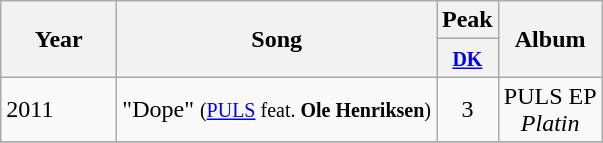<table class="wikitable">
<tr>
<th width="70" rowspan="2" style="text-align:center;">Year</th>
<th rowspan="2">Song</th>
<th colspan="1">Peak</th>
<th rowspan="2">Album</th>
</tr>
<tr>
<th align="center"><a href='#'><small>DK</small></a><br></th>
</tr>
<tr>
<td>2011</td>
<td>"Dope" <small>(<a href='#'>PULS</a> feat. <strong>Ole Henriksen</strong>)</small></td>
<td align="center">3</td>
<td align="center">PULS EP <br><em>Platin</em></td>
</tr>
<tr>
</tr>
</table>
